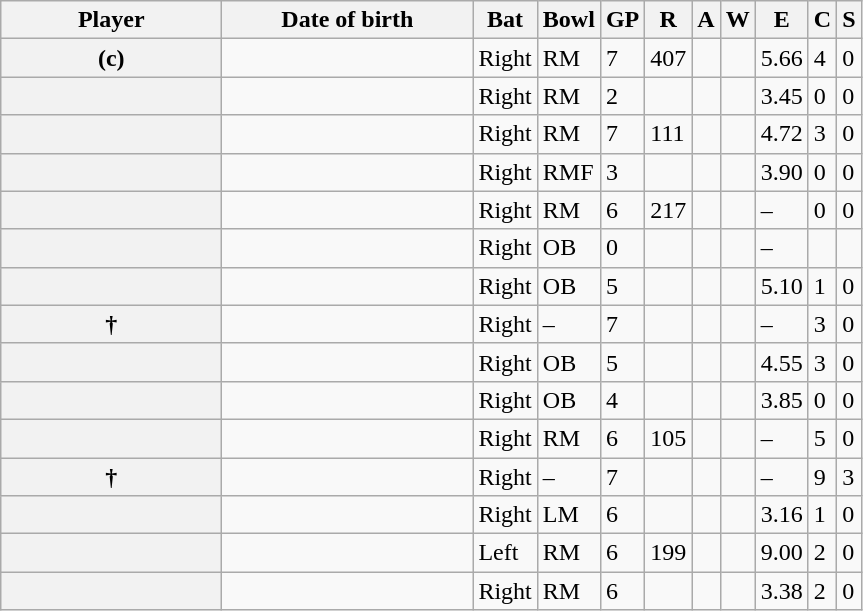<table class="wikitable sortable plainrowheaders">
<tr>
<th scope="col" width="140">Player</th>
<th scope="col" width="160">Date of birth</th>
<th scope="col">Bat</th>
<th scope="col">Bowl</th>
<th scope="col">GP</th>
<th scope="col">R</th>
<th scope="col">A</th>
<th scope="col">W</th>
<th scope="col">E</th>
<th scope="col">C</th>
<th scope="col">S</th>
</tr>
<tr>
<th scope="row"> (c)</th>
<td></td>
<td>Right</td>
<td>RM</td>
<td>7</td>
<td>407</td>
<td></td>
<td></td>
<td>5.66</td>
<td>4</td>
<td>0</td>
</tr>
<tr>
<th scope="row"></th>
<td></td>
<td>Right</td>
<td>RM</td>
<td>2</td>
<td></td>
<td></td>
<td></td>
<td>3.45</td>
<td>0</td>
<td>0</td>
</tr>
<tr>
<th scope="row"></th>
<td></td>
<td>Right</td>
<td>RM</td>
<td>7</td>
<td>111</td>
<td></td>
<td></td>
<td>4.72</td>
<td>3</td>
<td>0</td>
</tr>
<tr>
<th scope="row"></th>
<td></td>
<td>Right</td>
<td>RMF</td>
<td>3</td>
<td></td>
<td></td>
<td></td>
<td>3.90</td>
<td>0</td>
<td>0</td>
</tr>
<tr>
<th scope="row"></th>
<td></td>
<td>Right</td>
<td>RM</td>
<td>6</td>
<td>217</td>
<td></td>
<td></td>
<td>–</td>
<td>0</td>
<td>0</td>
</tr>
<tr>
<th scope="row"></th>
<td></td>
<td>Right</td>
<td>OB</td>
<td>0</td>
<td></td>
<td></td>
<td></td>
<td>–</td>
<td></td>
<td></td>
</tr>
<tr>
<th scope="row"></th>
<td></td>
<td>Right</td>
<td>OB</td>
<td>5</td>
<td></td>
<td></td>
<td></td>
<td>5.10</td>
<td>1</td>
<td>0</td>
</tr>
<tr>
<th scope="row">†</th>
<td></td>
<td>Right</td>
<td>–</td>
<td>7</td>
<td></td>
<td></td>
<td></td>
<td>–</td>
<td>3</td>
<td>0</td>
</tr>
<tr>
<th scope="row"></th>
<td></td>
<td>Right</td>
<td>OB</td>
<td>5</td>
<td></td>
<td></td>
<td></td>
<td>4.55</td>
<td>3</td>
<td>0</td>
</tr>
<tr>
<th scope="row"></th>
<td></td>
<td>Right</td>
<td>OB</td>
<td>4</td>
<td></td>
<td></td>
<td></td>
<td>3.85</td>
<td>0</td>
<td>0</td>
</tr>
<tr>
<th scope="row"></th>
<td></td>
<td>Right</td>
<td>RM</td>
<td>6</td>
<td>105</td>
<td></td>
<td></td>
<td>–</td>
<td>5</td>
<td>0</td>
</tr>
<tr>
<th scope="row">†</th>
<td></td>
<td>Right</td>
<td>–</td>
<td>7</td>
<td></td>
<td></td>
<td></td>
<td>–</td>
<td>9</td>
<td>3</td>
</tr>
<tr>
<th scope="row"></th>
<td></td>
<td>Right</td>
<td>LM</td>
<td>6</td>
<td></td>
<td></td>
<td></td>
<td>3.16</td>
<td>1</td>
<td>0</td>
</tr>
<tr>
<th scope="row"></th>
<td></td>
<td>Left</td>
<td>RM</td>
<td>6</td>
<td>199</td>
<td></td>
<td></td>
<td>9.00</td>
<td>2</td>
<td>0</td>
</tr>
<tr>
<th scope="row"></th>
<td></td>
<td>Right</td>
<td>RM</td>
<td>6</td>
<td></td>
<td></td>
<td></td>
<td>3.38</td>
<td>2</td>
<td>0</td>
</tr>
</table>
